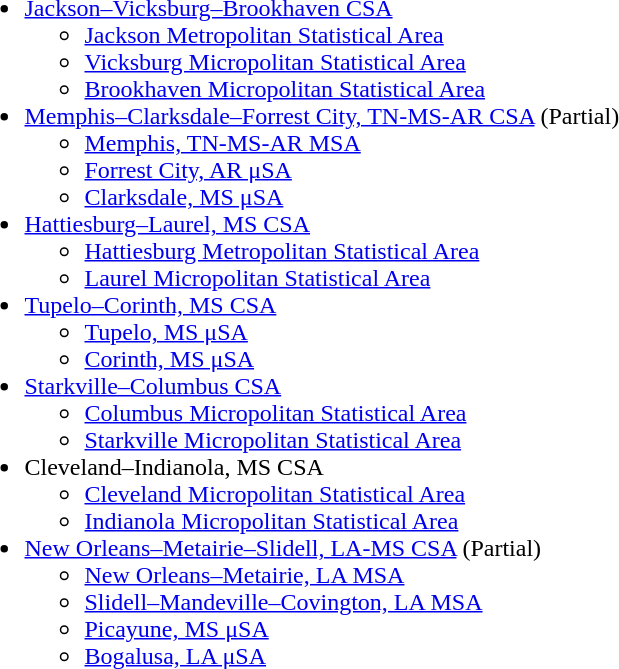<table>
<tr ---- valign="top">
<td><br><ul><li><a href='#'>Jackson–Vicksburg–Brookhaven CSA</a><ul><li><a href='#'>Jackson Metropolitan Statistical Area</a></li><li><a href='#'>Vicksburg Micropolitan Statistical Area</a></li><li><a href='#'>Brookhaven Micropolitan Statistical Area</a></li></ul></li><li><a href='#'>Memphis–Clarksdale–Forrest City, TN-MS-AR CSA</a> (Partial)<ul><li><a href='#'>Memphis, TN-MS-AR MSA</a></li><li><a href='#'>Forrest City, AR μSA</a></li><li><a href='#'>Clarksdale, MS μSA</a></li></ul></li><li><a href='#'>Hattiesburg–Laurel, MS CSA</a><ul><li><a href='#'>Hattiesburg Metropolitan Statistical Area</a></li><li><a href='#'>Laurel Micropolitan Statistical Area</a></li></ul></li><li><a href='#'>Tupelo–Corinth, MS CSA</a><ul><li><a href='#'>Tupelo, MS μSA</a></li><li><a href='#'>Corinth, MS μSA</a></li></ul></li><li><a href='#'>Starkville–Columbus CSA</a><ul><li><a href='#'>Columbus Micropolitan Statistical Area</a></li><li><a href='#'>Starkville Micropolitan Statistical Area</a></li></ul></li><li>Cleveland–Indianola, MS CSA<ul><li><a href='#'>Cleveland Micropolitan Statistical Area</a></li><li><a href='#'>Indianola Micropolitan Statistical Area</a></li></ul></li><li><a href='#'>New Orleans–Metairie–Slidell, LA-MS CSA</a> (Partial)<ul><li><a href='#'>New Orleans–Metairie, LA MSA</a></li><li><a href='#'>Slidell–Mandeville–Covington, LA MSA</a></li><li><a href='#'>Picayune, MS μSA</a></li><li><a href='#'>Bogalusa, LA μSA</a></li></ul></li></ul></td>
</tr>
</table>
